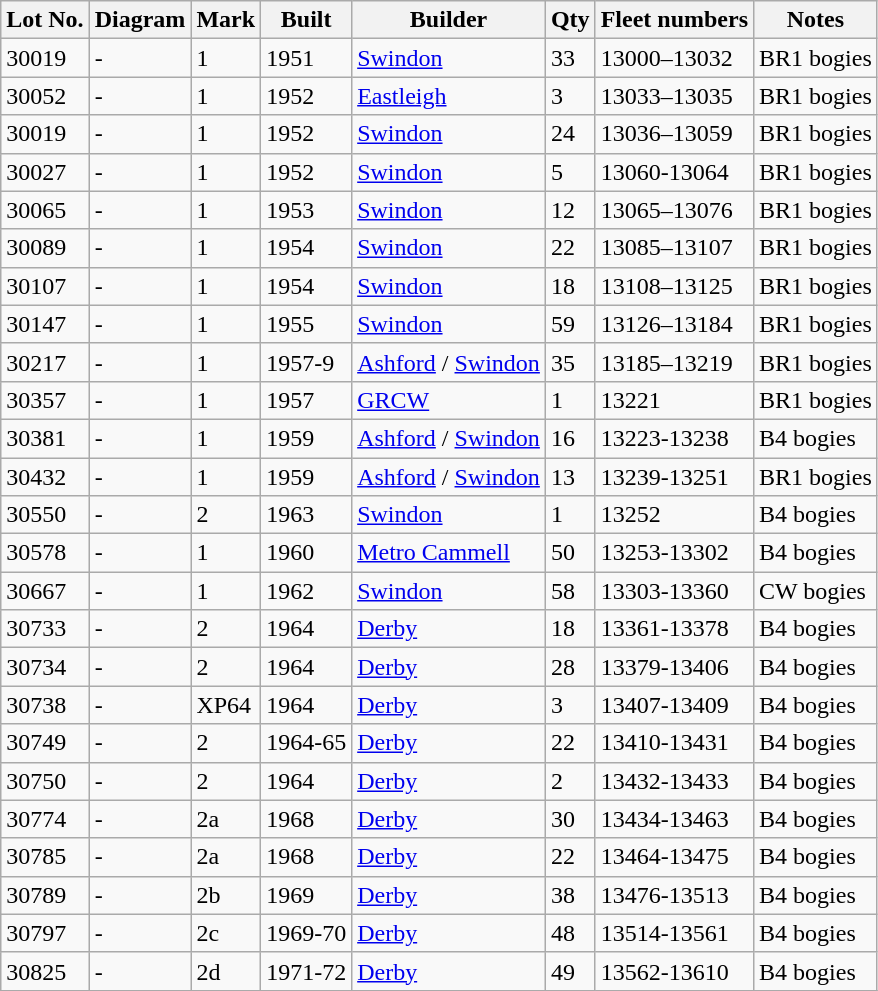<table class="wikitable">
<tr>
<th>Lot No.</th>
<th>Diagram</th>
<th>Mark</th>
<th>Built</th>
<th>Builder</th>
<th>Qty</th>
<th>Fleet numbers</th>
<th>Notes</th>
</tr>
<tr>
<td>30019</td>
<td>-</td>
<td>1</td>
<td>1951</td>
<td><a href='#'>Swindon</a></td>
<td>33</td>
<td>13000–13032</td>
<td>BR1 bogies</td>
</tr>
<tr>
<td>30052</td>
<td>-</td>
<td>1</td>
<td>1952</td>
<td><a href='#'>Eastleigh</a></td>
<td>3</td>
<td>13033–13035</td>
<td>BR1 bogies</td>
</tr>
<tr>
<td>30019</td>
<td>-</td>
<td>1</td>
<td>1952</td>
<td><a href='#'>Swindon</a></td>
<td>24</td>
<td>13036–13059</td>
<td>BR1 bogies</td>
</tr>
<tr>
<td>30027</td>
<td>-</td>
<td>1</td>
<td>1952</td>
<td><a href='#'>Swindon</a></td>
<td>5</td>
<td>13060-13064</td>
<td>BR1 bogies</td>
</tr>
<tr>
<td>30065</td>
<td>-</td>
<td>1</td>
<td>1953</td>
<td><a href='#'>Swindon</a></td>
<td>12</td>
<td>13065–13076</td>
<td>BR1 bogies</td>
</tr>
<tr>
<td>30089</td>
<td>-</td>
<td>1</td>
<td>1954</td>
<td><a href='#'>Swindon</a></td>
<td>22</td>
<td>13085–13107</td>
<td>BR1 bogies</td>
</tr>
<tr>
<td>30107</td>
<td>-</td>
<td>1</td>
<td>1954</td>
<td><a href='#'>Swindon</a></td>
<td>18</td>
<td>13108–13125</td>
<td>BR1 bogies</td>
</tr>
<tr>
<td>30147</td>
<td>-</td>
<td>1</td>
<td>1955</td>
<td><a href='#'>Swindon</a></td>
<td>59</td>
<td>13126–13184</td>
<td>BR1 bogies</td>
</tr>
<tr>
<td>30217</td>
<td>-</td>
<td>1</td>
<td>1957-9</td>
<td><a href='#'>Ashford</a> / <a href='#'>Swindon</a></td>
<td>35</td>
<td>13185–13219</td>
<td>BR1 bogies</td>
</tr>
<tr>
<td>30357</td>
<td>-</td>
<td>1</td>
<td>1957</td>
<td><a href='#'>GRCW</a></td>
<td>1</td>
<td>13221</td>
<td>BR1 bogies</td>
</tr>
<tr>
<td>30381</td>
<td>-</td>
<td>1</td>
<td>1959</td>
<td><a href='#'>Ashford</a> / <a href='#'>Swindon</a></td>
<td>16</td>
<td>13223-13238</td>
<td>B4 bogies</td>
</tr>
<tr>
<td>30432</td>
<td>-</td>
<td>1</td>
<td>1959</td>
<td><a href='#'>Ashford</a> / <a href='#'>Swindon</a></td>
<td>13</td>
<td>13239-13251</td>
<td>BR1 bogies</td>
</tr>
<tr>
<td>30550</td>
<td>-</td>
<td>2</td>
<td>1963</td>
<td><a href='#'>Swindon</a></td>
<td>1</td>
<td>13252</td>
<td>B4 bogies</td>
</tr>
<tr>
<td>30578</td>
<td>-</td>
<td>1</td>
<td>1960</td>
<td><a href='#'>Metro Cammell</a></td>
<td>50</td>
<td>13253-13302</td>
<td>B4 bogies</td>
</tr>
<tr>
<td>30667</td>
<td>-</td>
<td>1</td>
<td>1962</td>
<td><a href='#'>Swindon</a></td>
<td>58</td>
<td>13303-13360</td>
<td>CW bogies</td>
</tr>
<tr>
<td>30733</td>
<td>-</td>
<td>2</td>
<td>1964</td>
<td><a href='#'>Derby</a></td>
<td>18</td>
<td>13361-13378</td>
<td>B4 bogies</td>
</tr>
<tr>
<td>30734</td>
<td>-</td>
<td>2</td>
<td>1964</td>
<td><a href='#'>Derby</a></td>
<td>28</td>
<td>13379-13406</td>
<td>B4 bogies</td>
</tr>
<tr>
<td>30738</td>
<td>-</td>
<td>XP64</td>
<td>1964</td>
<td><a href='#'>Derby</a></td>
<td>3</td>
<td>13407-13409</td>
<td>B4 bogies</td>
</tr>
<tr>
<td>30749</td>
<td>-</td>
<td>2</td>
<td>1964-65</td>
<td><a href='#'>Derby</a></td>
<td>22</td>
<td>13410-13431</td>
<td>B4 bogies</td>
</tr>
<tr>
<td>30750</td>
<td>-</td>
<td>2</td>
<td>1964</td>
<td><a href='#'>Derby</a></td>
<td>2</td>
<td>13432-13433</td>
<td>B4 bogies</td>
</tr>
<tr>
<td>30774</td>
<td>-</td>
<td>2a</td>
<td>1968</td>
<td><a href='#'>Derby</a></td>
<td>30</td>
<td>13434-13463</td>
<td>B4 bogies</td>
</tr>
<tr>
<td>30785</td>
<td>-</td>
<td>2a</td>
<td>1968</td>
<td><a href='#'>Derby</a></td>
<td>22</td>
<td>13464-13475</td>
<td>B4 bogies</td>
</tr>
<tr>
<td>30789</td>
<td>-</td>
<td>2b</td>
<td>1969</td>
<td><a href='#'>Derby</a></td>
<td>38</td>
<td>13476-13513</td>
<td>B4 bogies</td>
</tr>
<tr>
<td>30797</td>
<td>-</td>
<td>2c</td>
<td>1969-70</td>
<td><a href='#'>Derby</a></td>
<td>48</td>
<td>13514-13561</td>
<td>B4 bogies</td>
</tr>
<tr>
<td>30825</td>
<td>-</td>
<td>2d</td>
<td>1971-72</td>
<td><a href='#'>Derby</a></td>
<td>49</td>
<td>13562-13610</td>
<td>B4 bogies</td>
</tr>
<tr>
</tr>
</table>
